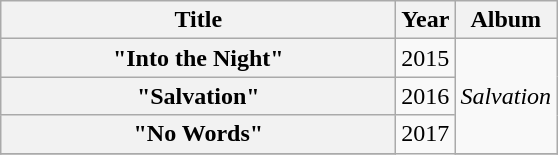<table class="wikitable plainrowheaders" style="text-align:center;">
<tr>
<th scope="col" style="width:16em;">Title</th>
<th scope="col">Year</th>
<th scope="col">Album</th>
</tr>
<tr>
<th scope="row">"Into the Night"</th>
<td>2015</td>
<td rowspan="3"><em>Salvation</em></td>
</tr>
<tr>
<th scope="row">"Salvation"</th>
<td>2016</td>
</tr>
<tr>
<th scope="row">"No Words"</th>
<td rowspan="2">2017</td>
</tr>
<tr>
</tr>
</table>
